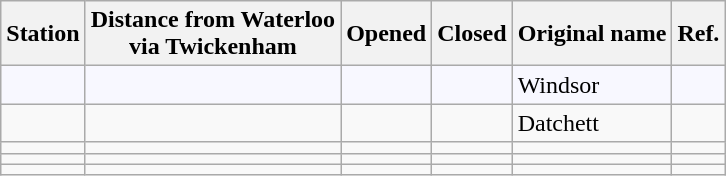<table class="wikitable sortable collapsible collapsed">
<tr>
<th scope="col">Station</th>
<th scope="col">Distance from Waterloo<br> via Twickenham</th>
<th scope="col">Opened</th>
<th scope="col">Closed</th>
<th scope="col" class="unsortable">Original name</th>
<th scope="col" class="unsortable">Ref.</th>
</tr>
<tr style="background:#F8F8FF">
<td></td>
<td></td>
<td></td>
<td></td>
<td>Windsor</td>
<td></td>
</tr>
<tr>
<td></td>
<td></td>
<td></td>
<td></td>
<td>Datchett</td>
<td></td>
</tr>
<tr>
<td></td>
<td></td>
<td></td>
<td></td>
<td></td>
<td></td>
</tr>
<tr>
<td></td>
<td></td>
<td></td>
<td></td>
<td></td>
<td></td>
</tr>
<tr>
<td></td>
<td></td>
<td></td>
<td></td>
<td></td>
<td></td>
</tr>
</table>
